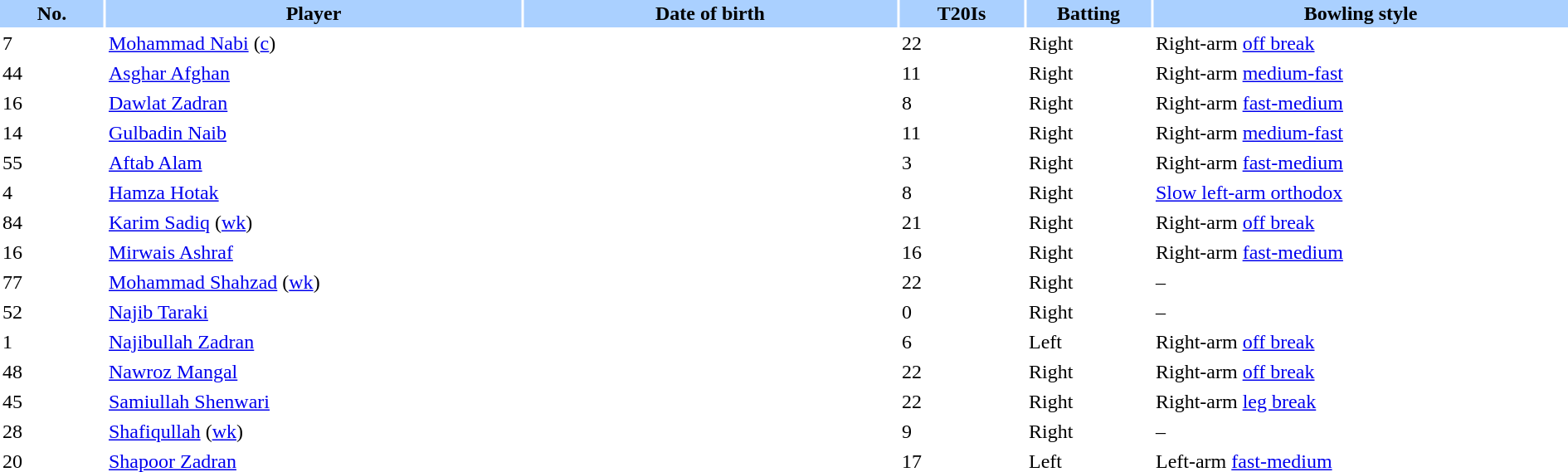<table border="0" cellspacing="2" cellpadding="2" style="width:100%;">
<tr style="background:#aad0ff;">
<th scope="col" width="5%">No.</th>
<th scope="col" width="20%">Player</th>
<th scope="col" width="18%">Date of birth</th>
<th scope="col" width="6%">T20Is</th>
<th scope="col" width="6%">Batting</th>
<th scope="col" width="20%">Bowling style</th>
</tr>
<tr>
<td>7</td>
<td><a href='#'>Mohammad Nabi</a> (<a href='#'>c</a>)</td>
<td></td>
<td>22</td>
<td>Right</td>
<td>Right-arm <a href='#'>off break</a></td>
</tr>
<tr>
<td>44</td>
<td><a href='#'>Asghar Afghan</a></td>
<td></td>
<td>11</td>
<td>Right</td>
<td>Right-arm <a href='#'>medium-fast</a></td>
</tr>
<tr>
<td>16</td>
<td><a href='#'>Dawlat Zadran</a></td>
<td></td>
<td>8</td>
<td>Right</td>
<td>Right-arm <a href='#'>fast-medium</a></td>
</tr>
<tr>
<td>14</td>
<td><a href='#'>Gulbadin Naib</a></td>
<td></td>
<td>11</td>
<td>Right</td>
<td>Right-arm <a href='#'>medium-fast</a></td>
</tr>
<tr>
<td>55</td>
<td><a href='#'>Aftab Alam</a></td>
<td></td>
<td>3</td>
<td>Right</td>
<td>Right-arm <a href='#'>fast-medium</a></td>
</tr>
<tr>
<td>4</td>
<td><a href='#'>Hamza Hotak</a></td>
<td></td>
<td>8</td>
<td>Right</td>
<td><a href='#'>Slow left-arm orthodox</a></td>
</tr>
<tr>
<td>84</td>
<td><a href='#'>Karim Sadiq</a> (<a href='#'>wk</a>)</td>
<td></td>
<td>21</td>
<td>Right</td>
<td>Right-arm <a href='#'>off break</a></td>
</tr>
<tr>
<td>16</td>
<td><a href='#'>Mirwais Ashraf</a></td>
<td></td>
<td>16</td>
<td>Right</td>
<td>Right-arm <a href='#'>fast-medium</a></td>
</tr>
<tr>
<td>77</td>
<td><a href='#'>Mohammad Shahzad</a> (<a href='#'>wk</a>)</td>
<td></td>
<td>22</td>
<td>Right</td>
<td>–</td>
</tr>
<tr>
<td>52</td>
<td><a href='#'>Najib Taraki</a></td>
<td></td>
<td>0</td>
<td>Right</td>
<td>–</td>
</tr>
<tr>
<td>1</td>
<td><a href='#'>Najibullah Zadran</a></td>
<td></td>
<td>6</td>
<td>Left</td>
<td>Right-arm <a href='#'>off break</a></td>
</tr>
<tr>
<td>48</td>
<td><a href='#'>Nawroz Mangal</a></td>
<td></td>
<td>22</td>
<td>Right</td>
<td>Right-arm <a href='#'>off break</a></td>
</tr>
<tr>
<td>45</td>
<td><a href='#'>Samiullah Shenwari</a></td>
<td></td>
<td>22</td>
<td>Right</td>
<td>Right-arm <a href='#'>leg break</a></td>
</tr>
<tr>
<td>28</td>
<td><a href='#'>Shafiqullah</a> (<a href='#'>wk</a>)</td>
<td></td>
<td>9</td>
<td>Right</td>
<td>–</td>
</tr>
<tr>
<td>20</td>
<td><a href='#'>Shapoor Zadran</a></td>
<td></td>
<td>17</td>
<td>Left</td>
<td>Left-arm <a href='#'>fast-medium</a></td>
</tr>
</table>
